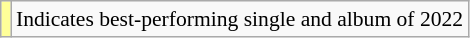<table class="wikitable" style="font-size:90%;">
<tr>
<td style="background-color:#FFFF99"></td>
<td>Indicates best-performing single and album of 2022</td>
</tr>
</table>
